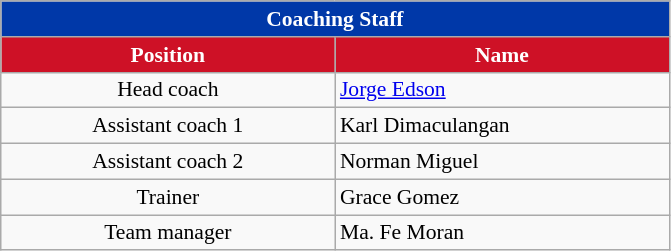<table class="wikitable" style="font-size:90%; text-align:center;">
<tr>
<th colspan="5" style= "background:#0038A8; color:#FFFFFF; text-align:center"><strong>Coaching Staff</strong></th>
</tr>
<tr>
<th style="width:15em; background:#CE1126; color:#FFFFFF;">Position</th>
<th style="width:15em; background:#CE1126; color:#FFFFFF;">Name</th>
</tr>
<tr>
<td>Head coach</td>
<td align="left"> <a href='#'>Jorge Edson</a></td>
</tr>
<tr>
<td>Assistant coach 1</td>
<td align="left"> Karl Dimaculangan</td>
</tr>
<tr>
<td>Assistant coach 2</td>
<td align="left"> Norman Miguel</td>
</tr>
<tr>
<td>Trainer</td>
<td align="left"> Grace Gomez</td>
</tr>
<tr>
<td>Team manager</td>
<td align="left"> Ma. Fe Moran</td>
</tr>
</table>
